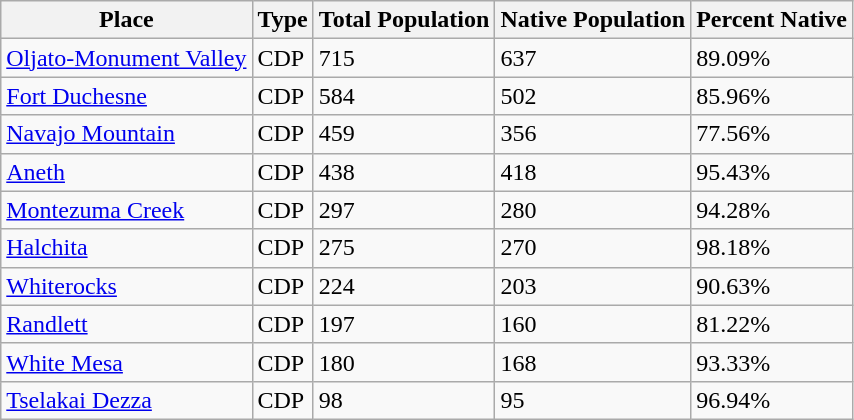<table class="wikitable sortable">
<tr>
<th>Place</th>
<th>Type</th>
<th>Total Population</th>
<th>Native Population</th>
<th>Percent Native</th>
</tr>
<tr>
<td><a href='#'>Oljato-Monument Valley</a></td>
<td>CDP</td>
<td>715</td>
<td>637</td>
<td>89.09%</td>
</tr>
<tr>
<td><a href='#'>Fort Duchesne</a></td>
<td>CDP</td>
<td>584</td>
<td>502</td>
<td>85.96%</td>
</tr>
<tr>
<td><a href='#'>Navajo Mountain</a></td>
<td>CDP</td>
<td>459</td>
<td>356</td>
<td>77.56%</td>
</tr>
<tr>
<td><a href='#'>Aneth</a></td>
<td>CDP</td>
<td>438</td>
<td>418</td>
<td>95.43%</td>
</tr>
<tr>
<td><a href='#'>Montezuma Creek</a></td>
<td>CDP</td>
<td>297</td>
<td>280</td>
<td>94.28%</td>
</tr>
<tr>
<td><a href='#'>Halchita</a></td>
<td>CDP</td>
<td>275</td>
<td>270</td>
<td>98.18%</td>
</tr>
<tr>
<td><a href='#'>Whiterocks</a></td>
<td>CDP</td>
<td>224</td>
<td>203</td>
<td>90.63%</td>
</tr>
<tr>
<td><a href='#'>Randlett</a></td>
<td>CDP</td>
<td>197</td>
<td>160</td>
<td>81.22%</td>
</tr>
<tr>
<td><a href='#'>White Mesa</a></td>
<td>CDP</td>
<td>180</td>
<td>168</td>
<td>93.33%</td>
</tr>
<tr>
<td><a href='#'>Tselakai Dezza</a></td>
<td>CDP</td>
<td>98</td>
<td>95</td>
<td>96.94%</td>
</tr>
</table>
